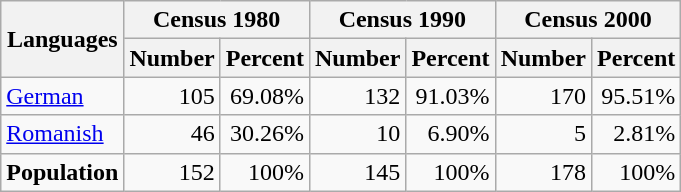<table class="wikitable">
<tr ---->
<th rowspan="2">Languages</th>
<th colspan="2">Census 1980</th>
<th colspan="2">Census 1990</th>
<th colspan="2">Census 2000</th>
</tr>
<tr ---->
<th>Number</th>
<th>Percent</th>
<th>Number</th>
<th>Percent</th>
<th>Number</th>
<th>Percent</th>
</tr>
<tr ---->
<td><a href='#'>German</a></td>
<td align=right>105</td>
<td align=right>69.08%</td>
<td align=right>132</td>
<td align=right>91.03%</td>
<td align=right>170</td>
<td align=right>95.51%</td>
</tr>
<tr ---->
<td><a href='#'>Romanish</a></td>
<td align=right>46</td>
<td align=right>30.26%</td>
<td align=right>10</td>
<td align=right>6.90%</td>
<td align=right>5</td>
<td align=right>2.81%</td>
</tr>
<tr ---->
<td><strong>Population</strong></td>
<td align=right>152</td>
<td align=right>100%</td>
<td align=right>145</td>
<td align=right>100%</td>
<td align=right>178</td>
<td align=right>100%</td>
</tr>
</table>
